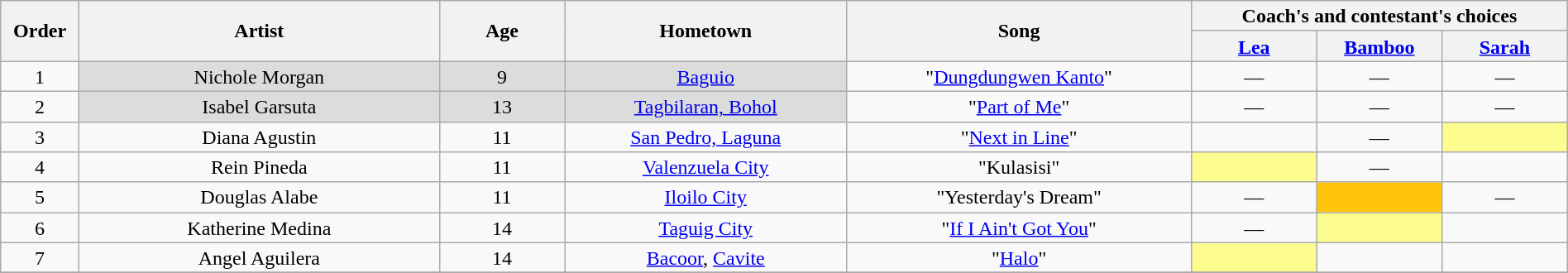<table class="wikitable" style="text-align:center; line-height:17px; font-size:100%; width:100%;">
<tr>
<th scope="col" rowspan="2" width="05%">Order</th>
<th scope="col" rowspan="2" width="23%">Artist</th>
<th scope="col" rowspan="2" width="08%">Age</th>
<th scope="col" rowspan="2" width="18%">Hometown</th>
<th scope="col" rowspan="2" width="22%">Song</th>
<th scope="col" colspan="3" width="24%">Coach's and contestant's choices</th>
</tr>
<tr>
<th width="08%"><a href='#'>Lea</a></th>
<th width="08%"><a href='#'>Bamboo</a></th>
<th width="08%"><a href='#'>Sarah</a></th>
</tr>
<tr>
<td scope="row">1</td>
<td style="background:#DCDCDC;">Nichole Morgan</td>
<td style="background:#DCDCDC;">9</td>
<td style="background:#DCDCDC;"><a href='#'>Baguio</a></td>
<td>"<a href='#'>Dungdungwen Kanto</a>"</td>
<td>—</td>
<td>—</td>
<td>—</td>
</tr>
<tr>
<td scope="row">2</td>
<td style="background:#DCDCDC;">Isabel Garsuta</td>
<td style="background:#DCDCDC;">13</td>
<td style="background:#DCDCDC;"><a href='#'>Tagbilaran, Bohol</a></td>
<td>"<a href='#'>Part of Me</a>"</td>
<td>—</td>
<td>—</td>
<td>—</td>
</tr>
<tr>
<td scope="row">3</td>
<td>Diana Agustin</td>
<td>11</td>
<td><a href='#'>San Pedro, Laguna</a></td>
<td>"<a href='#'>Next in Line</a>"</td>
<td><strong></strong></td>
<td>—</td>
<td style="background:#fdfc8f;"><strong></strong></td>
</tr>
<tr>
<td scope="row">4</td>
<td>Rein Pineda</td>
<td>11</td>
<td><a href='#'>Valenzuela City</a></td>
<td>"Kulasisi"</td>
<td style="background:#fdfc8f;"><strong></strong></td>
<td>—</td>
<td><strong></strong></td>
</tr>
<tr>
<td scope="row">5</td>
<td>Douglas Alabe</td>
<td>11</td>
<td><a href='#'>Iloilo City</a></td>
<td>"Yesterday's Dream"</td>
<td>—</td>
<td style="background:#FFC40C;"><strong></strong></td>
<td>—</td>
</tr>
<tr>
<td scope="row">6</td>
<td>Katherine Medina</td>
<td>14</td>
<td><a href='#'>Taguig City</a></td>
<td>"<a href='#'>If I Ain't Got You</a>"</td>
<td>—</td>
<td style="background:#fdfc8f;"><strong></strong></td>
<td><strong></strong></td>
</tr>
<tr>
<td scope="row">7</td>
<td>Angel Aguilera</td>
<td>14</td>
<td><a href='#'>Bacoor</a>, <a href='#'>Cavite</a></td>
<td>"<a href='#'>Halo</a>"</td>
<td style="background:#fdfc8f;"><strong></strong></td>
<td><strong></strong></td>
<td><strong></strong></td>
</tr>
<tr>
</tr>
</table>
